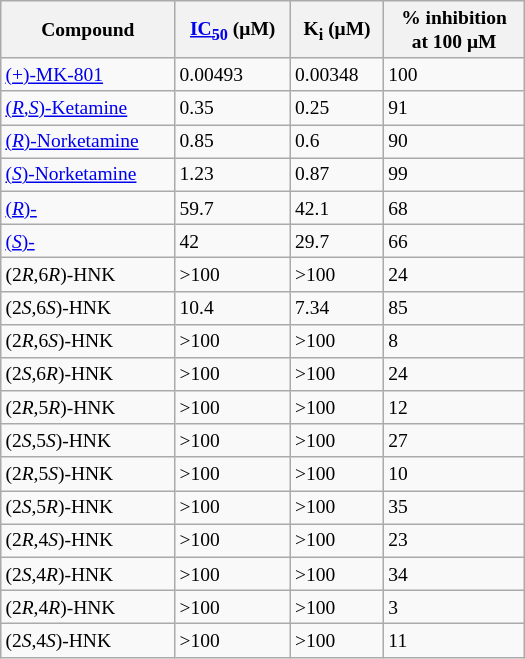<table class="wikitable collapsible collapsed" style="font-size:small; width:350px;">
<tr>
<th>Compound</th>
<th><a href='#'>IC<sub>50</sub></a> (μM)</th>
<th>K<sub>i</sub> (μM)</th>
<th>% inhibition<br>at 100 μM</th>
</tr>
<tr>
<td><a href='#'>(+)-MK-801</a></td>
<td>0.00493</td>
<td>0.00348</td>
<td>100</td>
</tr>
<tr>
<td><a href='#'>(<em>R</em>,<em>S</em>)-Ketamine</a></td>
<td>0.35</td>
<td>0.25</td>
<td>91</td>
</tr>
<tr>
<td><a href='#'>(<em>R</em>)-Norketamine</a></td>
<td>0.85</td>
<td>0.6</td>
<td>90</td>
</tr>
<tr>
<td><a href='#'>(<em>S</em>)-Norketamine</a></td>
<td>1.23</td>
<td>0.87</td>
<td>99</td>
</tr>
<tr>
<td><a href='#'>(<em>R</em>)-</a></td>
<td>59.7</td>
<td>42.1</td>
<td>68</td>
</tr>
<tr>
<td><a href='#'>(<em>S</em>)-</a></td>
<td>42</td>
<td>29.7</td>
<td>66</td>
</tr>
<tr>
<td>(2<em>R</em>,6<em>R</em>)-HNK</td>
<td>>100</td>
<td>>100</td>
<td>24</td>
</tr>
<tr>
<td>(2<em>S</em>,6<em>S</em>)-HNK</td>
<td>10.4</td>
<td>7.34</td>
<td>85</td>
</tr>
<tr>
<td>(2<em>R</em>,6<em>S</em>)-HNK</td>
<td>>100</td>
<td>>100</td>
<td>8</td>
</tr>
<tr>
<td>(2<em>S</em>,6<em>R</em>)-HNK</td>
<td>>100</td>
<td>>100</td>
<td>24</td>
</tr>
<tr>
<td>(2<em>R</em>,5<em>R</em>)-HNK</td>
<td>>100</td>
<td>>100</td>
<td>12</td>
</tr>
<tr>
<td>(2<em>S</em>,5<em>S</em>)-HNK</td>
<td>>100</td>
<td>>100</td>
<td>27</td>
</tr>
<tr>
<td>(2<em>R</em>,5<em>S</em>)-HNK</td>
<td>>100</td>
<td>>100</td>
<td>10</td>
</tr>
<tr>
<td>(2<em>S</em>,5<em>R</em>)-HNK</td>
<td>>100</td>
<td>>100</td>
<td>35</td>
</tr>
<tr>
<td>(2<em>R</em>,4<em>S</em>)-HNK</td>
<td>>100</td>
<td>>100</td>
<td>23</td>
</tr>
<tr>
<td>(2<em>S</em>,4<em>R</em>)-HNK</td>
<td>>100</td>
<td>>100</td>
<td>34</td>
</tr>
<tr>
<td>(2<em>R</em>,4<em>R</em>)-HNK</td>
<td>>100</td>
<td>>100</td>
<td>3</td>
</tr>
<tr>
<td>(2<em>S</em>,4<em>S</em>)-HNK</td>
<td>>100</td>
<td>>100</td>
<td>11</td>
</tr>
</table>
